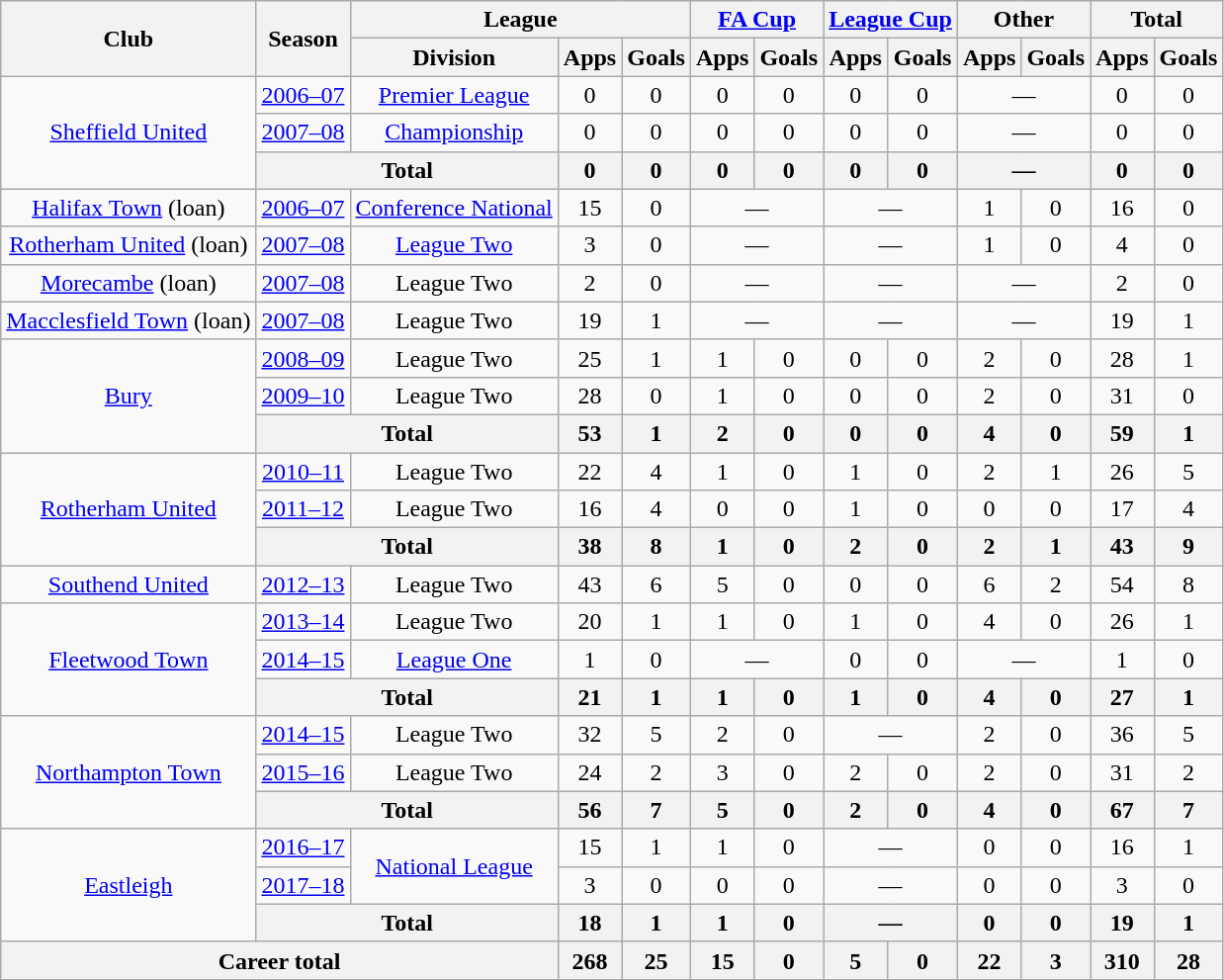<table class=wikitable style="text-align: center">
<tr>
<th rowspan=2>Club</th>
<th rowspan=2>Season</th>
<th colspan=3>League</th>
<th colspan=2><a href='#'>FA Cup</a></th>
<th colspan=2><a href='#'>League Cup</a></th>
<th colspan=2>Other</th>
<th colspan=2>Total</th>
</tr>
<tr>
<th>Division</th>
<th>Apps</th>
<th>Goals</th>
<th>Apps</th>
<th>Goals</th>
<th>Apps</th>
<th>Goals</th>
<th>Apps</th>
<th>Goals</th>
<th>Apps</th>
<th>Goals</th>
</tr>
<tr>
<td rowspan=3><a href='#'>Sheffield United</a></td>
<td><a href='#'>2006–07</a></td>
<td><a href='#'>Premier League</a></td>
<td>0</td>
<td>0</td>
<td>0</td>
<td>0</td>
<td>0</td>
<td>0</td>
<td colspan=2>—</td>
<td>0</td>
<td>0</td>
</tr>
<tr>
<td><a href='#'>2007–08</a></td>
<td><a href='#'>Championship</a></td>
<td>0</td>
<td>0</td>
<td>0</td>
<td>0</td>
<td>0</td>
<td>0</td>
<td colspan=2>—</td>
<td>0</td>
<td>0</td>
</tr>
<tr>
<th colspan=2>Total</th>
<th>0</th>
<th>0</th>
<th>0</th>
<th>0</th>
<th>0</th>
<th>0</th>
<th colspan=2>—</th>
<th>0</th>
<th>0</th>
</tr>
<tr>
<td><a href='#'>Halifax Town</a> (loan)</td>
<td><a href='#'>2006–07</a></td>
<td><a href='#'>Conference National</a></td>
<td>15</td>
<td>0</td>
<td colspan=2>—</td>
<td colspan=2>—</td>
<td>1</td>
<td>0</td>
<td>16</td>
<td>0</td>
</tr>
<tr>
<td><a href='#'>Rotherham United</a> (loan)</td>
<td><a href='#'>2007–08</a></td>
<td><a href='#'>League Two</a></td>
<td>3</td>
<td>0</td>
<td colspan=2>—</td>
<td colspan=2>—</td>
<td>1</td>
<td>0</td>
<td>4</td>
<td>0</td>
</tr>
<tr>
<td><a href='#'>Morecambe</a> (loan)</td>
<td><a href='#'>2007–08</a></td>
<td>League Two</td>
<td>2</td>
<td>0</td>
<td colspan=2>—</td>
<td colspan=2>—</td>
<td colspan=2>—</td>
<td>2</td>
<td>0</td>
</tr>
<tr>
<td><a href='#'>Macclesfield Town</a> (loan)</td>
<td><a href='#'>2007–08</a></td>
<td>League Two</td>
<td>19</td>
<td>1</td>
<td colspan=2>—</td>
<td colspan=2>—</td>
<td colspan=2>—</td>
<td>19</td>
<td>1</td>
</tr>
<tr>
<td rowspan=3><a href='#'>Bury</a></td>
<td><a href='#'>2008–09</a></td>
<td>League Two</td>
<td>25</td>
<td>1</td>
<td>1</td>
<td>0</td>
<td>0</td>
<td>0</td>
<td>2</td>
<td>0</td>
<td>28</td>
<td>1</td>
</tr>
<tr>
<td><a href='#'>2009–10</a></td>
<td>League Two</td>
<td>28</td>
<td>0</td>
<td>1</td>
<td>0</td>
<td>0</td>
<td>0</td>
<td>2</td>
<td>0</td>
<td>31</td>
<td>0</td>
</tr>
<tr>
<th colspan=2>Total</th>
<th>53</th>
<th>1</th>
<th>2</th>
<th>0</th>
<th>0</th>
<th>0</th>
<th>4</th>
<th>0</th>
<th>59</th>
<th>1</th>
</tr>
<tr>
<td rowspan=3><a href='#'>Rotherham United</a></td>
<td><a href='#'>2010–11</a></td>
<td>League Two</td>
<td>22</td>
<td>4</td>
<td>1</td>
<td>0</td>
<td>1</td>
<td>0</td>
<td>2</td>
<td>1</td>
<td>26</td>
<td>5</td>
</tr>
<tr>
<td><a href='#'>2011–12</a></td>
<td>League Two</td>
<td>16</td>
<td>4</td>
<td>0</td>
<td>0</td>
<td>1</td>
<td>0</td>
<td>0</td>
<td>0</td>
<td>17</td>
<td>4</td>
</tr>
<tr>
<th colspan=2>Total</th>
<th>38</th>
<th>8</th>
<th>1</th>
<th>0</th>
<th>2</th>
<th>0</th>
<th>2</th>
<th>1</th>
<th>43</th>
<th>9</th>
</tr>
<tr>
<td><a href='#'>Southend United</a></td>
<td><a href='#'>2012–13</a></td>
<td>League Two</td>
<td>43</td>
<td>6</td>
<td>5</td>
<td>0</td>
<td>0</td>
<td>0</td>
<td>6</td>
<td>2</td>
<td>54</td>
<td>8</td>
</tr>
<tr>
<td rowspan=3><a href='#'>Fleetwood Town</a></td>
<td><a href='#'>2013–14</a></td>
<td>League Two</td>
<td>20</td>
<td>1</td>
<td>1</td>
<td>0</td>
<td>1</td>
<td>0</td>
<td>4</td>
<td>0</td>
<td>26</td>
<td>1</td>
</tr>
<tr>
<td><a href='#'>2014–15</a></td>
<td><a href='#'>League One</a></td>
<td>1</td>
<td>0</td>
<td colspan=2>—</td>
<td>0</td>
<td>0</td>
<td colspan=2>—</td>
<td>1</td>
<td>0</td>
</tr>
<tr>
<th colspan=2>Total</th>
<th>21</th>
<th>1</th>
<th>1</th>
<th>0</th>
<th>1</th>
<th>0</th>
<th>4</th>
<th>0</th>
<th>27</th>
<th>1</th>
</tr>
<tr>
<td rowspan=3><a href='#'>Northampton Town</a></td>
<td><a href='#'>2014–15</a></td>
<td>League Two</td>
<td>32</td>
<td>5</td>
<td>2</td>
<td>0</td>
<td colspan=2>—</td>
<td>2</td>
<td>0</td>
<td>36</td>
<td>5</td>
</tr>
<tr>
<td><a href='#'>2015–16</a></td>
<td>League Two</td>
<td>24</td>
<td>2</td>
<td>3</td>
<td>0</td>
<td>2</td>
<td>0</td>
<td>2</td>
<td>0</td>
<td>31</td>
<td>2</td>
</tr>
<tr>
<th colspan=2>Total</th>
<th>56</th>
<th>7</th>
<th>5</th>
<th>0</th>
<th>2</th>
<th>0</th>
<th>4</th>
<th>0</th>
<th>67</th>
<th>7</th>
</tr>
<tr>
<td rowspan="3"><a href='#'>Eastleigh</a></td>
<td><a href='#'>2016–17</a></td>
<td rowspan="2"><a href='#'>National League</a></td>
<td>15</td>
<td>1</td>
<td>1</td>
<td>0</td>
<td colspan="2">—</td>
<td>0</td>
<td>0</td>
<td>16</td>
<td>1</td>
</tr>
<tr>
<td><a href='#'>2017–18</a></td>
<td>3</td>
<td>0</td>
<td>0</td>
<td>0</td>
<td colspan="2">—</td>
<td>0</td>
<td>0</td>
<td>3</td>
<td>0</td>
</tr>
<tr>
<th colspan="2">Total</th>
<th>18</th>
<th>1</th>
<th>1</th>
<th>0</th>
<th colspan="2">—</th>
<th>0</th>
<th>0</th>
<th>19</th>
<th>1</th>
</tr>
<tr>
<th colspan=3>Career total</th>
<th>268</th>
<th>25</th>
<th>15</th>
<th>0</th>
<th>5</th>
<th>0</th>
<th>22</th>
<th>3</th>
<th>310</th>
<th>28</th>
</tr>
</table>
